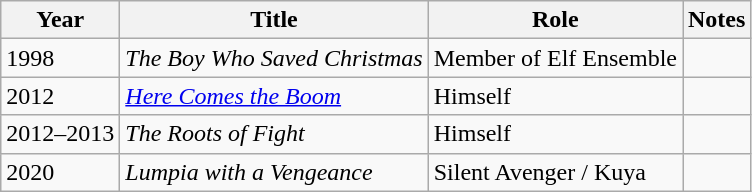<table class="wikitable sortable">
<tr>
<th>Year</th>
<th>Title</th>
<th>Role</th>
<th class="unsortable">Notes</th>
</tr>
<tr>
<td>1998</td>
<td><em>The Boy Who Saved Christmas</em></td>
<td>Member of Elf Ensemble</td>
<td></td>
</tr>
<tr>
<td>2012</td>
<td><em><a href='#'>Here Comes the Boom</a></em></td>
<td>Himself</td>
<td></td>
</tr>
<tr>
<td>2012–2013</td>
<td><em>The Roots of Fight</em></td>
<td>Himself</td>
<td></td>
</tr>
<tr>
<td>2020</td>
<td><em>Lumpia with a Vengeance</em></td>
<td>Silent Avenger / Kuya</td>
<td></td>
</tr>
</table>
